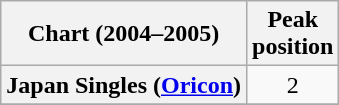<table class="wikitable plainrowheaders" style="text-align:center">
<tr>
<th scope="col">Chart (2004–2005)</th>
<th scope="col">Peak<br>position</th>
</tr>
<tr>
<th scope="row">Japan Singles (<a href='#'>Oricon</a>)</th>
<td style="text-align:center;">2</td>
</tr>
<tr>
</tr>
</table>
